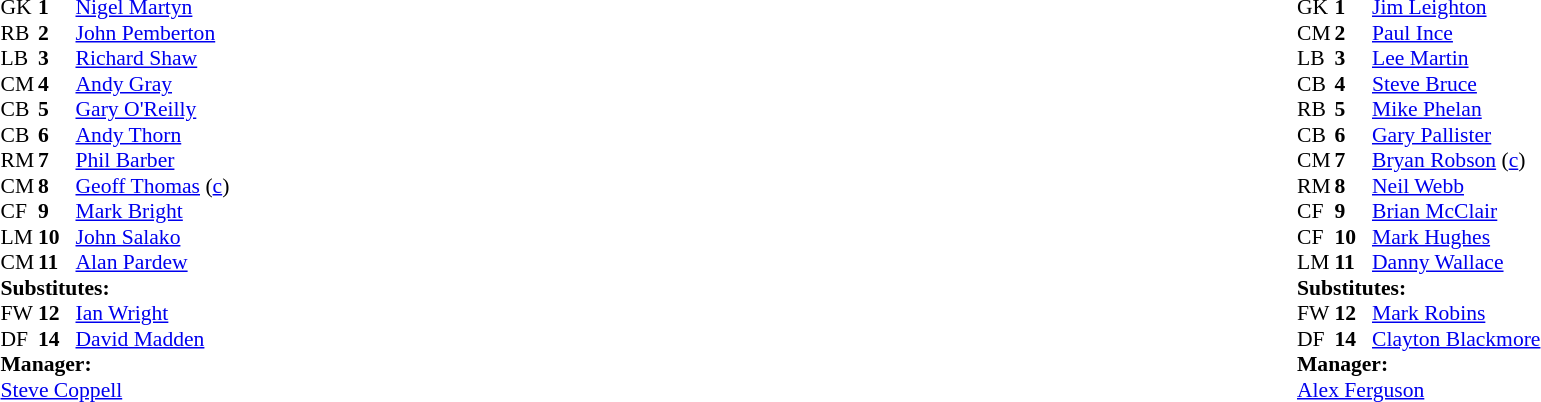<table width="100%">
<tr>
<td valign="top" width="50%"><br><table style="font-size: 90%" cellspacing="0" cellpadding="0">
<tr>
<td colspan="4"></td>
</tr>
<tr>
<th width="25"></th>
<th width="25"></th>
</tr>
<tr>
<td>GK</td>
<td><strong>1</strong></td>
<td> <a href='#'>Nigel Martyn</a></td>
</tr>
<tr>
<td>RB</td>
<td><strong>2</strong></td>
<td> <a href='#'>John Pemberton</a></td>
</tr>
<tr>
<td>LB</td>
<td><strong>3</strong></td>
<td> <a href='#'>Richard Shaw</a></td>
</tr>
<tr>
<td>CM</td>
<td><strong>4</strong></td>
<td> <a href='#'>Andy Gray</a></td>
<td></td>
<td></td>
</tr>
<tr>
<td>CB</td>
<td><strong>5</strong></td>
<td> <a href='#'>Gary O'Reilly</a></td>
</tr>
<tr>
<td>CB</td>
<td><strong>6</strong></td>
<td> <a href='#'>Andy Thorn</a></td>
</tr>
<tr>
<td>RM</td>
<td><strong>7</strong></td>
<td> <a href='#'>Phil Barber</a></td>
<td></td>
<td></td>
</tr>
<tr>
<td>CM</td>
<td><strong>8</strong></td>
<td> <a href='#'>Geoff Thomas</a> (<a href='#'>c</a>)</td>
</tr>
<tr>
<td>CF</td>
<td><strong>9</strong></td>
<td> <a href='#'>Mark Bright</a></td>
</tr>
<tr>
<td>LM</td>
<td><strong>10</strong></td>
<td> <a href='#'>John Salako</a></td>
</tr>
<tr>
<td>CM</td>
<td><strong>11</strong></td>
<td> <a href='#'>Alan Pardew</a></td>
</tr>
<tr>
<td colspan=4><strong>Substitutes:</strong></td>
</tr>
<tr>
<td>FW</td>
<td><strong>12</strong></td>
<td> <a href='#'>Ian Wright</a></td>
<td></td>
<td></td>
</tr>
<tr>
<td>DF</td>
<td><strong>14</strong></td>
<td> <a href='#'>David Madden</a></td>
<td></td>
<td></td>
</tr>
<tr>
<td colspan=4><strong>Manager:</strong></td>
</tr>
<tr>
<td colspan="4"> <a href='#'>Steve Coppell</a></td>
</tr>
</table>
</td>
<td valign="top"></td>
<td valign="top" width="50%"><br><table style="font-size: 90%" cellspacing="0" cellpadding="0" align="center">
<tr>
<td colspan="4"></td>
</tr>
<tr>
<th width="25"></th>
<th width="25"></th>
</tr>
<tr>
<td>GK</td>
<td><strong>1</strong></td>
<td> <a href='#'>Jim Leighton</a></td>
</tr>
<tr>
<td>CM</td>
<td><strong>2</strong></td>
<td> <a href='#'>Paul Ince</a></td>
</tr>
<tr>
<td>LB</td>
<td><strong>3</strong></td>
<td> <a href='#'>Lee Martin</a></td>
<td></td>
<td></td>
</tr>
<tr>
<td>CB</td>
<td><strong>4</strong></td>
<td> <a href='#'>Steve Bruce</a></td>
</tr>
<tr>
<td>RB</td>
<td><strong>5</strong></td>
<td> <a href='#'>Mike Phelan</a></td>
</tr>
<tr>
<td>CB</td>
<td><strong>6</strong></td>
<td> <a href='#'>Gary Pallister</a></td>
<td></td>
<td></td>
</tr>
<tr>
<td>CM</td>
<td><strong>7</strong></td>
<td> <a href='#'>Bryan Robson</a> (<a href='#'>c</a>)</td>
</tr>
<tr>
<td>RM</td>
<td><strong>8</strong></td>
<td> <a href='#'>Neil Webb</a></td>
</tr>
<tr>
<td>CF</td>
<td><strong>9</strong></td>
<td> <a href='#'>Brian McClair</a></td>
</tr>
<tr>
<td>CF</td>
<td><strong>10</strong></td>
<td> <a href='#'>Mark Hughes</a></td>
</tr>
<tr>
<td>LM</td>
<td><strong>11</strong></td>
<td> <a href='#'>Danny Wallace</a></td>
</tr>
<tr>
<td colspan=4><strong>Substitutes:</strong></td>
</tr>
<tr>
<td>FW</td>
<td><strong>12</strong></td>
<td> <a href='#'>Mark Robins</a></td>
<td></td>
<td></td>
</tr>
<tr>
<td>DF</td>
<td><strong>14</strong></td>
<td> <a href='#'>Clayton Blackmore</a></td>
<td></td>
<td></td>
</tr>
<tr>
<td colspan=4><strong>Manager:</strong></td>
</tr>
<tr>
<td colspan="4"> <a href='#'>Alex Ferguson</a></td>
</tr>
</table>
</td>
</tr>
</table>
